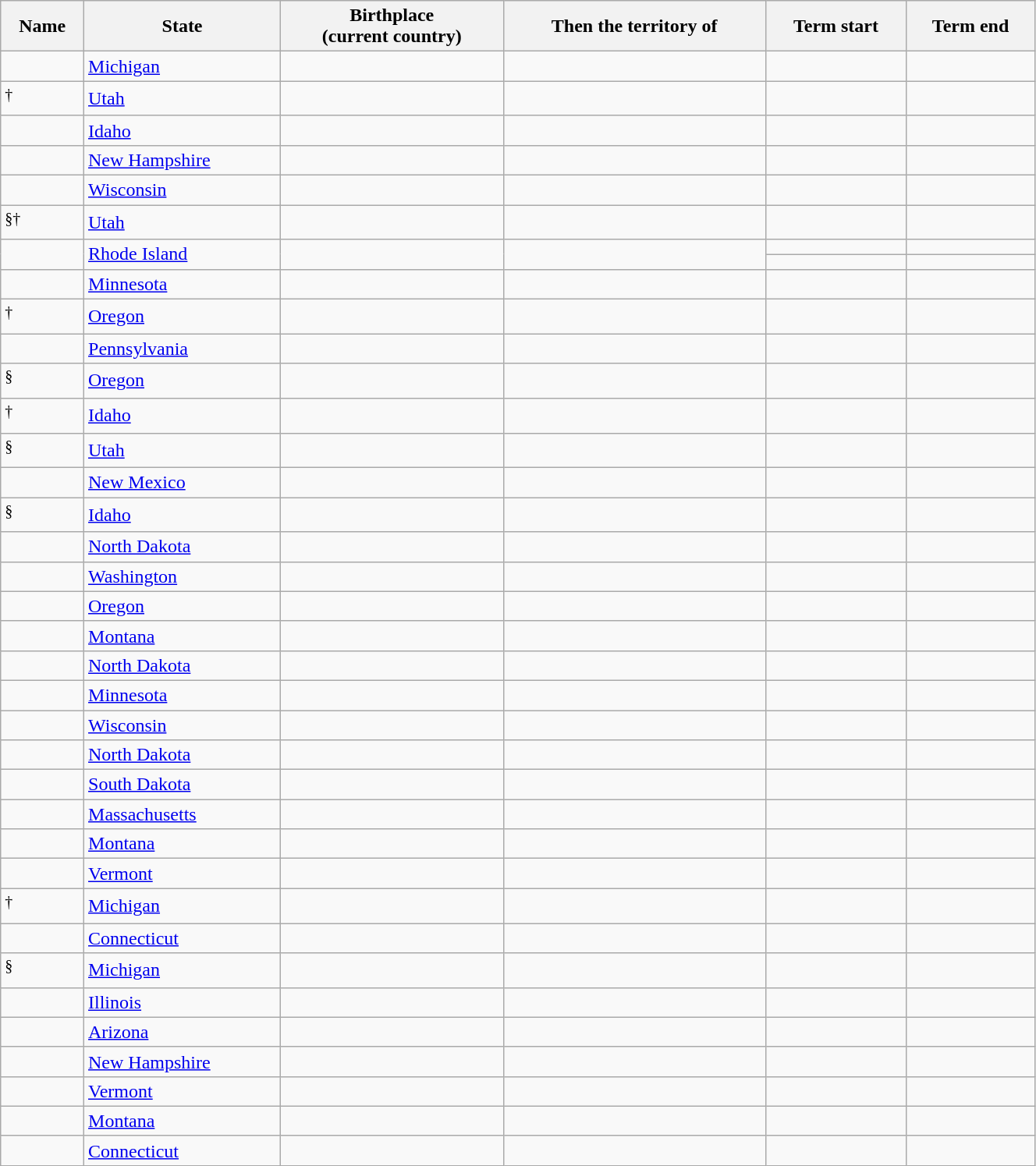<table class="wikitable sortable" width="70%">
<tr>
<th>Name</th>
<th>State</th>
<th>Birthplace <br>(current country)</th>
<th>Then the territory of</th>
<th>Term start</th>
<th>Term end</th>
</tr>
<tr>
<td></td>
<td><a href='#'>Michigan</a></td>
<td></td>
<td></td>
<td align=center></td>
<td align=center></td>
</tr>
<tr>
<td><sup>†</sup></td>
<td><a href='#'>Utah</a></td>
<td></td>
<td></td>
<td align=center></td>
<td align=center></td>
</tr>
<tr>
<td></td>
<td><a href='#'>Idaho</a></td>
<td></td>
<td></td>
<td align=center></td>
<td align=center></td>
</tr>
<tr>
<td></td>
<td><a href='#'>New Hampshire</a></td>
<td></td>
<td></td>
<td align=center></td>
<td align=center></td>
</tr>
<tr>
<td></td>
<td><a href='#'>Wisconsin</a></td>
<td></td>
<td></td>
<td align=center></td>
<td align=center></td>
</tr>
<tr>
<td><sup>§†</sup></td>
<td><a href='#'>Utah</a></td>
<td></td>
<td></td>
<td align=center></td>
<td align=center></td>
</tr>
<tr>
<td rowspan="2"></td>
<td rowspan="2"><a href='#'>Rhode Island</a></td>
<td rowspan="2"></td>
<td rowspan="2"></td>
<td align=center></td>
<td align=center></td>
</tr>
<tr>
<td align=center></td>
<td align=center></td>
</tr>
<tr>
<td></td>
<td><a href='#'>Minnesota</a></td>
<td></td>
<td></td>
<td align=center></td>
<td align=center></td>
</tr>
<tr>
<td><sup>†</sup></td>
<td><a href='#'>Oregon</a></td>
<td></td>
<td></td>
<td align=center></td>
<td align=center></td>
</tr>
<tr>
<td></td>
<td><a href='#'>Pennsylvania</a></td>
<td></td>
<td></td>
<td align=center></td>
<td align=center></td>
</tr>
<tr>
<td><sup>§</sup></td>
<td><a href='#'>Oregon</a></td>
<td></td>
<td></td>
<td align=center></td>
<td align=center></td>
</tr>
<tr>
<td><sup>†</sup></td>
<td><a href='#'>Idaho</a></td>
<td></td>
<td></td>
<td align=center></td>
<td align=center></td>
</tr>
<tr>
<td><sup>§</sup></td>
<td><a href='#'>Utah</a></td>
<td></td>
<td></td>
<td align=center></td>
<td align=center></td>
</tr>
<tr>
<td></td>
<td><a href='#'>New Mexico</a></td>
<td></td>
<td></td>
<td align=center></td>
<td align=center></td>
</tr>
<tr>
<td><sup>§</sup></td>
<td><a href='#'>Idaho</a></td>
<td></td>
<td></td>
<td align=center></td>
<td align=center></td>
</tr>
<tr>
<td></td>
<td><a href='#'>North Dakota</a></td>
<td></td>
<td></td>
<td align=center></td>
<td align=center></td>
</tr>
<tr>
<td></td>
<td><a href='#'>Washington</a></td>
<td></td>
<td></td>
<td align=center></td>
<td align=center></td>
</tr>
<tr>
<td></td>
<td><a href='#'>Oregon</a></td>
<td></td>
<td></td>
<td align=center></td>
<td align=center></td>
</tr>
<tr>
<td></td>
<td><a href='#'>Montana</a></td>
<td></td>
<td></td>
<td align=center></td>
<td align=center></td>
</tr>
<tr>
<td></td>
<td><a href='#'>North Dakota</a></td>
<td></td>
<td></td>
<td align=center></td>
<td align=center></td>
</tr>
<tr>
<td></td>
<td><a href='#'>Minnesota</a></td>
<td></td>
<td></td>
<td align=center></td>
<td align=center></td>
</tr>
<tr>
<td></td>
<td><a href='#'>Wisconsin</a></td>
<td></td>
<td></td>
<td align=center></td>
<td align=center></td>
</tr>
<tr>
<td></td>
<td><a href='#'>North Dakota</a></td>
<td></td>
<td></td>
<td align=center></td>
<td align=center></td>
</tr>
<tr>
<td></td>
<td><a href='#'>South Dakota</a></td>
<td></td>
<td></td>
<td align=center></td>
<td align=center></td>
</tr>
<tr>
<td></td>
<td><a href='#'>Massachusetts</a></td>
<td></td>
<td></td>
<td align=center></td>
<td align=center></td>
</tr>
<tr>
<td></td>
<td><a href='#'>Montana</a></td>
<td></td>
<td></td>
<td align=center></td>
<td align=center></td>
</tr>
<tr>
<td></td>
<td><a href='#'>Vermont</a></td>
<td></td>
<td></td>
<td align=center></td>
<td align=center></td>
</tr>
<tr>
<td><sup>†</sup></td>
<td><a href='#'>Michigan</a></td>
<td></td>
<td></td>
<td align=center></td>
<td align=center></td>
</tr>
<tr>
<td></td>
<td><a href='#'>Connecticut</a></td>
<td></td>
<td></td>
<td align=center></td>
<td align=center></td>
</tr>
<tr>
<td><sup>§</sup></td>
<td><a href='#'>Michigan</a></td>
<td></td>
<td></td>
<td align=center></td>
<td align=center></td>
</tr>
<tr>
<td></td>
<td><a href='#'>Illinois</a></td>
<td></td>
<td></td>
<td align=center></td>
<td align=center></td>
</tr>
<tr>
<td></td>
<td><a href='#'>Arizona</a></td>
<td></td>
<td></td>
<td align=center></td>
<td align=center></td>
</tr>
<tr>
<td></td>
<td><a href='#'>New Hampshire</a></td>
<td></td>
<td></td>
<td align=center></td>
<td align=center></td>
</tr>
<tr>
<td></td>
<td><a href='#'>Vermont</a></td>
<td></td>
<td></td>
<td align=center></td>
<td align=center></td>
</tr>
<tr>
<td></td>
<td><a href='#'>Montana</a></td>
<td></td>
<td></td>
<td align=center></td>
<td align=center></td>
</tr>
<tr>
<td></td>
<td><a href='#'>Connecticut</a></td>
<td></td>
<td></td>
<td align=center></td>
<td align=center></td>
</tr>
</table>
